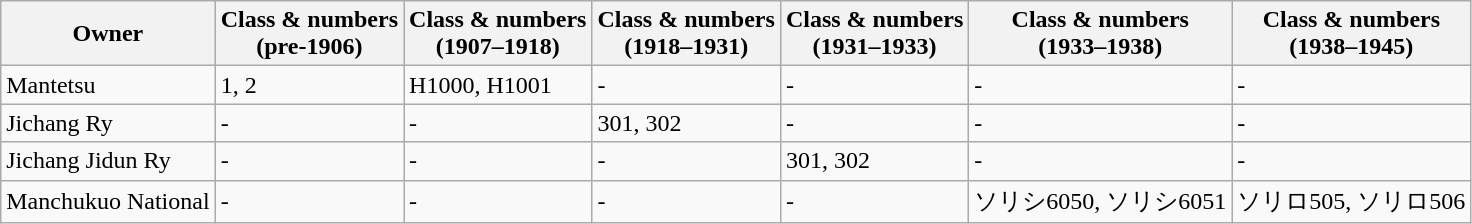<table class="wikitable">
<tr>
<th>Owner</th>
<th>Class & numbers<br>(pre-1906)</th>
<th>Class & numbers<br>(1907–1918)</th>
<th>Class & numbers<br>(1918–1931)</th>
<th>Class & numbers<br>(1931–1933)</th>
<th>Class & numbers<br>(1933–1938)</th>
<th>Class & numbers<br>(1938–1945)</th>
</tr>
<tr>
<td>Mantetsu</td>
<td>1, 2</td>
<td>H1000, H1001</td>
<td>-</td>
<td>-</td>
<td>-</td>
<td>-</td>
</tr>
<tr>
<td>Jichang Ry</td>
<td>-</td>
<td>-</td>
<td>301, 302</td>
<td>-</td>
<td>-</td>
<td>-</td>
</tr>
<tr>
<td>Jichang Jidun Ry</td>
<td>-</td>
<td>-</td>
<td>-</td>
<td>301, 302</td>
<td>-</td>
<td>-</td>
</tr>
<tr>
<td>Manchukuo National</td>
<td>-</td>
<td>-</td>
<td>-</td>
<td>-</td>
<td>ソリシ6050, ソリシ6051</td>
<td>ソリロ505, ソリロ506</td>
</tr>
</table>
